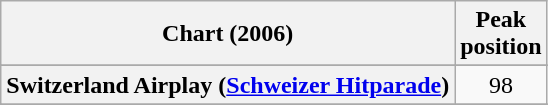<table class="wikitable sortable plainrowheaders" style="text-align:center">
<tr>
<th>Chart (2006)</th>
<th>Peak<br>position</th>
</tr>
<tr>
</tr>
<tr>
</tr>
<tr>
<th scope="row">Switzerland Airplay (<a href='#'>Schweizer Hitparade</a>)</th>
<td>98</td>
</tr>
<tr>
</tr>
<tr>
</tr>
</table>
